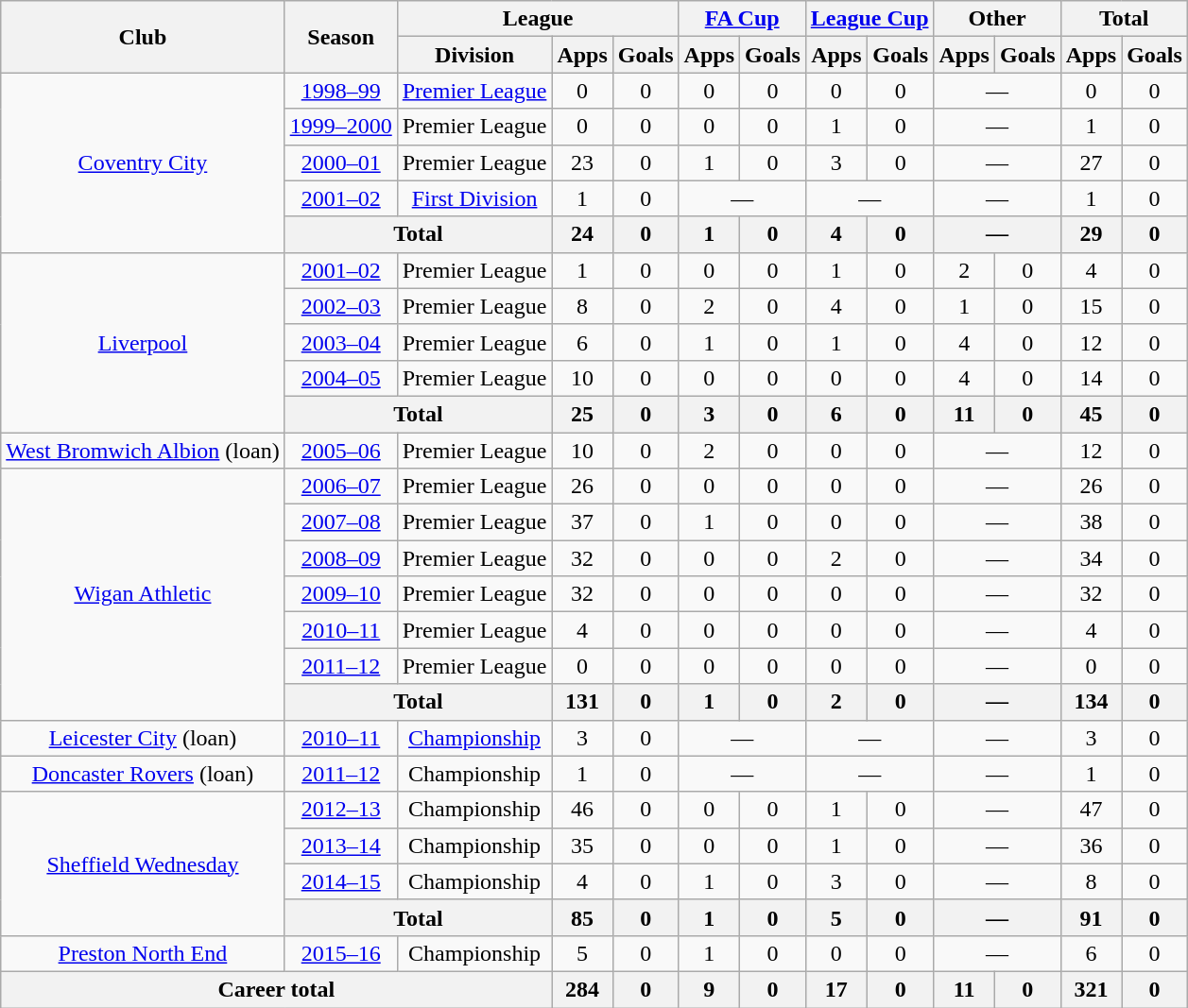<table class=wikitable style="text-align: center;">
<tr>
<th rowspan=2>Club</th>
<th rowspan=2>Season</th>
<th colspan=3>League</th>
<th colspan=2><a href='#'>FA Cup</a></th>
<th colspan=2><a href='#'>League Cup</a></th>
<th colspan=2>Other</th>
<th colspan=2>Total</th>
</tr>
<tr>
<th>Division</th>
<th>Apps</th>
<th>Goals</th>
<th>Apps</th>
<th>Goals</th>
<th>Apps</th>
<th>Goals</th>
<th>Apps</th>
<th>Goals</th>
<th>Apps</th>
<th>Goals</th>
</tr>
<tr>
<td rowspan=5><a href='#'>Coventry City</a></td>
<td><a href='#'>1998–99</a></td>
<td><a href='#'>Premier League</a></td>
<td>0</td>
<td>0</td>
<td>0</td>
<td>0</td>
<td>0</td>
<td>0</td>
<td colspan=2>—</td>
<td>0</td>
<td>0</td>
</tr>
<tr>
<td><a href='#'>1999–2000</a></td>
<td>Premier League</td>
<td>0</td>
<td>0</td>
<td>0</td>
<td>0</td>
<td>1</td>
<td>0</td>
<td colspan=2>—</td>
<td>1</td>
<td>0</td>
</tr>
<tr>
<td><a href='#'>2000–01</a></td>
<td>Premier League</td>
<td>23</td>
<td>0</td>
<td>1</td>
<td>0</td>
<td>3</td>
<td>0</td>
<td colspan=2>—</td>
<td>27</td>
<td>0</td>
</tr>
<tr>
<td><a href='#'>2001–02</a></td>
<td><a href='#'>First Division</a></td>
<td>1</td>
<td>0</td>
<td colspan=2>—</td>
<td colspan=2>—</td>
<td colspan=2>—</td>
<td>1</td>
<td>0</td>
</tr>
<tr>
<th colspan=2>Total</th>
<th>24</th>
<th>0</th>
<th>1</th>
<th>0</th>
<th>4</th>
<th>0</th>
<th colspan=2>—</th>
<th>29</th>
<th>0</th>
</tr>
<tr>
<td rowspan=5><a href='#'>Liverpool</a></td>
<td><a href='#'>2001–02</a></td>
<td>Premier League</td>
<td>1</td>
<td>0</td>
<td>0</td>
<td>0</td>
<td>1</td>
<td>0</td>
<td>2</td>
<td>0</td>
<td>4</td>
<td>0</td>
</tr>
<tr>
<td><a href='#'>2002–03</a></td>
<td>Premier League</td>
<td>8</td>
<td>0</td>
<td>2</td>
<td>0</td>
<td>4</td>
<td>0</td>
<td>1</td>
<td>0</td>
<td>15</td>
<td>0</td>
</tr>
<tr>
<td><a href='#'>2003–04</a></td>
<td>Premier League</td>
<td>6</td>
<td>0</td>
<td>1</td>
<td>0</td>
<td>1</td>
<td>0</td>
<td>4</td>
<td>0</td>
<td>12</td>
<td>0</td>
</tr>
<tr>
<td><a href='#'>2004–05</a></td>
<td>Premier League</td>
<td>10</td>
<td>0</td>
<td>0</td>
<td>0</td>
<td>0</td>
<td>0</td>
<td>4</td>
<td>0</td>
<td>14</td>
<td>0</td>
</tr>
<tr>
<th colspan=2>Total</th>
<th>25</th>
<th>0</th>
<th>3</th>
<th>0</th>
<th>6</th>
<th>0</th>
<th>11</th>
<th>0</th>
<th>45</th>
<th>0</th>
</tr>
<tr>
<td><a href='#'>West Bromwich Albion</a> (loan)</td>
<td><a href='#'>2005–06</a></td>
<td>Premier League</td>
<td>10</td>
<td>0</td>
<td>2</td>
<td>0</td>
<td>0</td>
<td>0</td>
<td colspan=2>—</td>
<td>12</td>
<td>0</td>
</tr>
<tr>
<td rowspan=7><a href='#'>Wigan Athletic</a></td>
<td><a href='#'>2006–07</a></td>
<td>Premier League</td>
<td>26</td>
<td>0</td>
<td>0</td>
<td>0</td>
<td>0</td>
<td>0</td>
<td colspan=2>—</td>
<td>26</td>
<td>0</td>
</tr>
<tr>
<td><a href='#'>2007–08</a></td>
<td>Premier League</td>
<td>37</td>
<td>0</td>
<td>1</td>
<td>0</td>
<td>0</td>
<td>0</td>
<td colspan=2>—</td>
<td>38</td>
<td>0</td>
</tr>
<tr>
<td><a href='#'>2008–09</a></td>
<td>Premier League</td>
<td>32</td>
<td>0</td>
<td>0</td>
<td>0</td>
<td>2</td>
<td>0</td>
<td colspan=2>—</td>
<td>34</td>
<td>0</td>
</tr>
<tr>
<td><a href='#'>2009–10</a></td>
<td>Premier League</td>
<td>32</td>
<td>0</td>
<td>0</td>
<td>0</td>
<td>0</td>
<td>0</td>
<td colspan=2>—</td>
<td>32</td>
<td>0</td>
</tr>
<tr>
<td><a href='#'>2010–11</a></td>
<td>Premier League</td>
<td>4</td>
<td>0</td>
<td>0</td>
<td>0</td>
<td>0</td>
<td>0</td>
<td colspan=2>—</td>
<td>4</td>
<td>0</td>
</tr>
<tr>
<td><a href='#'>2011–12</a></td>
<td>Premier League</td>
<td>0</td>
<td>0</td>
<td>0</td>
<td>0</td>
<td>0</td>
<td>0</td>
<td colspan=2>—</td>
<td>0</td>
<td>0</td>
</tr>
<tr>
<th colspan=2>Total</th>
<th>131</th>
<th>0</th>
<th>1</th>
<th>0</th>
<th>2</th>
<th>0</th>
<th colspan=2>—</th>
<th>134</th>
<th>0</th>
</tr>
<tr>
<td><a href='#'>Leicester City</a> (loan)</td>
<td><a href='#'>2010–11</a></td>
<td><a href='#'>Championship</a></td>
<td>3</td>
<td>0</td>
<td colspan=2>—</td>
<td colspan=2>—</td>
<td colspan=2>—</td>
<td>3</td>
<td>0</td>
</tr>
<tr>
<td><a href='#'>Doncaster Rovers</a> (loan)</td>
<td><a href='#'>2011–12</a></td>
<td>Championship</td>
<td>1</td>
<td>0</td>
<td colspan=2>—</td>
<td colspan=2>—</td>
<td colspan=2>—</td>
<td>1</td>
<td>0</td>
</tr>
<tr>
<td rowspan=4><a href='#'>Sheffield Wednesday</a></td>
<td><a href='#'>2012–13</a></td>
<td>Championship</td>
<td>46</td>
<td>0</td>
<td>0</td>
<td>0</td>
<td>1</td>
<td>0</td>
<td colspan=2>—</td>
<td>47</td>
<td>0</td>
</tr>
<tr>
<td><a href='#'>2013–14</a></td>
<td>Championship</td>
<td>35</td>
<td>0</td>
<td>0</td>
<td>0</td>
<td>1</td>
<td>0</td>
<td colspan=2>—</td>
<td>36</td>
<td>0</td>
</tr>
<tr>
<td><a href='#'>2014–15</a></td>
<td>Championship</td>
<td>4</td>
<td>0</td>
<td>1</td>
<td>0</td>
<td>3</td>
<td>0</td>
<td colspan=2>—</td>
<td>8</td>
<td>0</td>
</tr>
<tr>
<th colspan=2>Total</th>
<th>85</th>
<th>0</th>
<th>1</th>
<th>0</th>
<th>5</th>
<th>0</th>
<th colspan=2>—</th>
<th>91</th>
<th>0</th>
</tr>
<tr>
<td><a href='#'>Preston North End</a></td>
<td><a href='#'>2015–16</a></td>
<td>Championship</td>
<td>5</td>
<td>0</td>
<td>1</td>
<td>0</td>
<td>0</td>
<td>0</td>
<td colspan=2>—</td>
<td>6</td>
<td>0</td>
</tr>
<tr>
<th colspan=3>Career total</th>
<th>284</th>
<th>0</th>
<th>9</th>
<th>0</th>
<th>17</th>
<th>0</th>
<th>11</th>
<th>0</th>
<th>321</th>
<th>0</th>
</tr>
</table>
